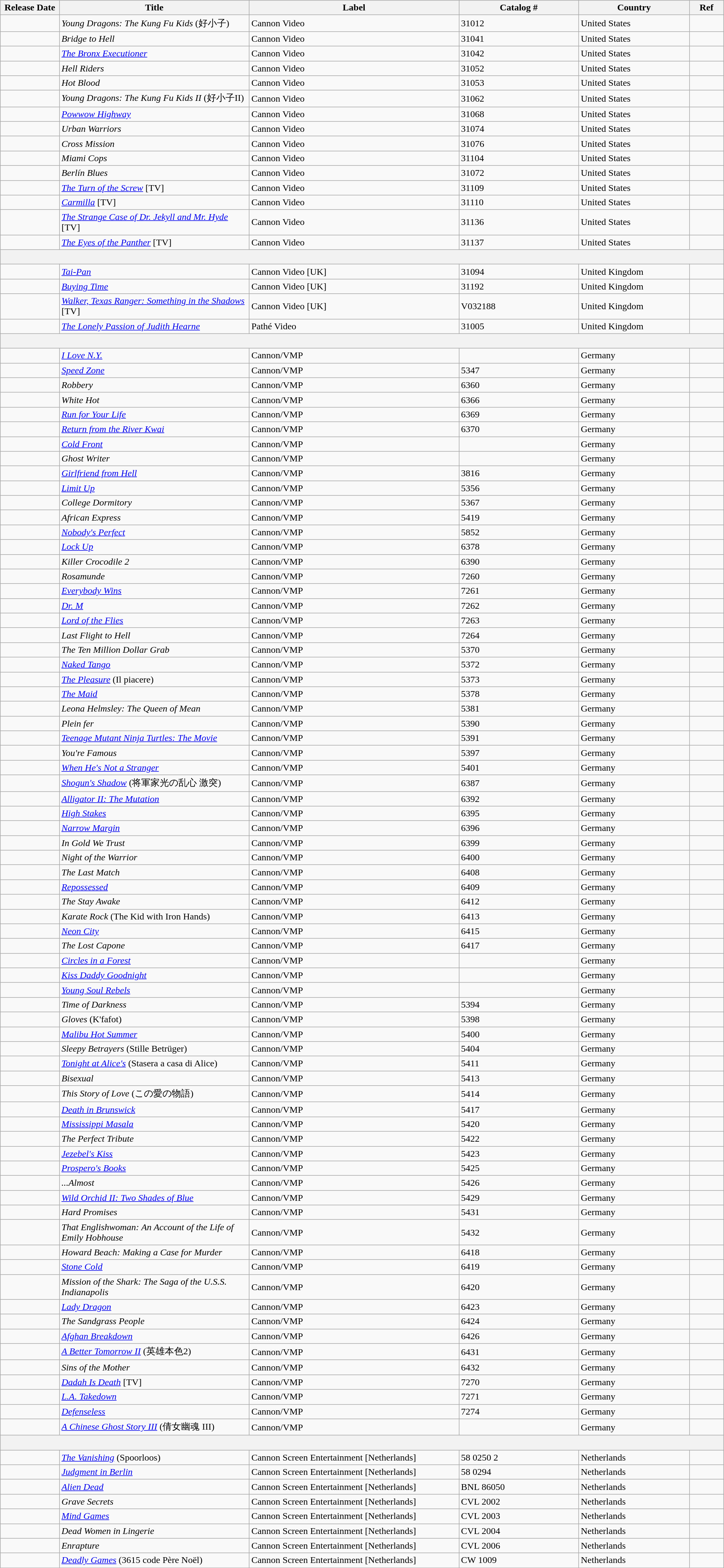<table class="wikitable sortable">
<tr>
<th width="110">Release Date</th>
<th width="400">Title</th>
<th width="450">Label</th>
<th width="250">Catalog #</th>
<th width="222">Country</th>
<th width="62" scope="Col" class="unsortable">Ref</th>
</tr>
<tr>
<td style="text-align:right;"></td>
<td><em>Young Dragons: The Kung Fu Kids</em> (好小子) </td>
<td>Cannon Video</td>
<td>31012</td>
<td>United States</td>
<td></td>
</tr>
<tr>
<td style="text-align:right;"></td>
<td><em>Bridge to Hell</em> </td>
<td>Cannon Video</td>
<td>31041</td>
<td>United States</td>
<td></td>
</tr>
<tr>
<td style="text-align:right;"></td>
<td><em><a href='#'>The Bronx Executioner</a></em> </td>
<td>Cannon Video</td>
<td>31042</td>
<td>United States</td>
<td></td>
</tr>
<tr>
<td style="text-align:right;"></td>
<td><em>Hell Riders</em> </td>
<td>Cannon Video</td>
<td>31052</td>
<td>United States</td>
<td></td>
</tr>
<tr>
<td style="text-align:right;"></td>
<td><em>Hot Blood</em> </td>
<td>Cannon Video</td>
<td>31053</td>
<td>United States</td>
<td></td>
</tr>
<tr>
<td style="text-align:right;"></td>
<td><em>Young Dragons: The Kung Fu Kids II</em> (好小子II) </td>
<td>Cannon Video</td>
<td>31062</td>
<td>United States</td>
<td></td>
</tr>
<tr>
<td style="text-align:right;"></td>
<td><em><a href='#'>Powwow Highway</a></em> </td>
<td>Cannon Video</td>
<td>31068</td>
<td>United States</td>
<td></td>
</tr>
<tr>
<td style="text-align:right;"></td>
<td><em>Urban Warriors</em> </td>
<td>Cannon Video</td>
<td>31074</td>
<td>United States</td>
<td></td>
</tr>
<tr>
<td style="text-align:right;"></td>
<td><em>Cross Mission</em> </td>
<td>Cannon Video</td>
<td>31076</td>
<td>United States</td>
<td></td>
</tr>
<tr>
<td style="text-align:right;"></td>
<td><em>Miami Cops</em> </td>
<td>Cannon Video</td>
<td>31104</td>
<td>United States</td>
<td></td>
</tr>
<tr>
<td style="text-align:right;"></td>
<td><em>Berlín Blues</em> </td>
<td>Cannon Video</td>
<td>31072</td>
<td>United States</td>
<td></td>
</tr>
<tr>
<td style="text-align:right;"></td>
<td><em><a href='#'>The Turn of the Screw</a></em> [TV] </td>
<td>Cannon Video</td>
<td>31109</td>
<td>United States</td>
<td></td>
</tr>
<tr>
<td style="text-align:right;"></td>
<td><em><a href='#'>Carmilla</a></em> [TV] </td>
<td>Cannon Video</td>
<td>31110</td>
<td>United States</td>
<td></td>
</tr>
<tr>
<td style="text-align:right;"></td>
<td><em><a href='#'>The Strange Case of Dr. Jekyll and Mr. Hyde</a></em> [TV] </td>
<td>Cannon Video</td>
<td>31136</td>
<td>United States</td>
<td></td>
</tr>
<tr>
<td style="text-align:right;"></td>
<td><em><a href='#'>The Eyes of the Panther</a></em> [TV] </td>
<td>Cannon Video</td>
<td>31137</td>
<td>United States</td>
<td></td>
</tr>
<tr>
<th colspan="6" style="color:#F2F2F2;text-align:center">z</th>
</tr>
<tr>
<td style="text-align:right;"></td>
<td><em><a href='#'>Tai-Pan</a></em> </td>
<td>Cannon Video [UK]</td>
<td>31094</td>
<td>United Kingdom</td>
<td></td>
</tr>
<tr>
<td style="text-align:right;"></td>
<td><em><a href='#'>Buying Time</a></em> </td>
<td>Cannon Video [UK]</td>
<td>31192</td>
<td>United Kingdom</td>
<td></td>
</tr>
<tr>
<td style="text-align:right;"></td>
<td><em><a href='#'>Walker, Texas Ranger: Something in the Shadows</a></em> [TV] </td>
<td>Cannon Video [UK]</td>
<td>V032188</td>
<td>United Kingdom</td>
<td></td>
</tr>
<tr>
<td style="text-align:right;"></td>
<td><em><a href='#'>The Lonely Passion of Judith Hearne</a></em> </td>
<td>Pathé Video</td>
<td>31005</td>
<td>United Kingdom</td>
<td></td>
</tr>
<tr>
<th colspan="6" style="color:#F2F2F2;text-align:center">z</th>
</tr>
<tr>
<td style="text-align:right;"></td>
<td><em><a href='#'>I Love N.Y.</a></em> </td>
<td>Cannon/VMP</td>
<td></td>
<td>Germany</td>
<td></td>
</tr>
<tr>
<td style="text-align:right;"></td>
<td><em><a href='#'>Speed Zone</a></em> </td>
<td>Cannon/VMP</td>
<td>5347</td>
<td>Germany</td>
<td></td>
</tr>
<tr>
<td style="text-align:right;"></td>
<td><em>Robbery</em> </td>
<td>Cannon/VMP</td>
<td>6360</td>
<td>Germany</td>
<td></td>
</tr>
<tr>
<td style="text-align:right;"></td>
<td><em>White Hot</em> </td>
<td>Cannon/VMP</td>
<td>6366</td>
<td>Germany</td>
<td></td>
</tr>
<tr>
<td style="text-align:right;"></td>
<td><em><a href='#'>Run for Your Life</a></em> </td>
<td>Cannon/VMP</td>
<td>6369</td>
<td>Germany</td>
<td></td>
</tr>
<tr>
<td style="text-align:right;"></td>
<td><em><a href='#'>Return from the River Kwai</a></em> </td>
<td>Cannon/VMP</td>
<td>6370</td>
<td>Germany</td>
<td></td>
</tr>
<tr>
<td style="text-align:right;"></td>
<td><em><a href='#'>Cold Front</a></em> </td>
<td>Cannon/VMP</td>
<td></td>
<td>Germany</td>
<td></td>
</tr>
<tr>
<td style="text-align:right;"></td>
<td><em>Ghost Writer</em> </td>
<td>Cannon/VMP</td>
<td></td>
<td>Germany</td>
<td></td>
</tr>
<tr>
<td style="text-align:right;"></td>
<td><em><a href='#'>Girlfriend from Hell</a></em> </td>
<td>Cannon/VMP</td>
<td>3816</td>
<td>Germany</td>
<td></td>
</tr>
<tr>
<td style="text-align:right;"></td>
<td><em><a href='#'>Limit Up</a></em> </td>
<td>Cannon/VMP</td>
<td>5356</td>
<td>Germany</td>
<td></td>
</tr>
<tr>
<td style="text-align:right;"></td>
<td><em>College Dormitory</em> </td>
<td>Cannon/VMP</td>
<td>5367</td>
<td>Germany</td>
<td></td>
</tr>
<tr>
<td style="text-align:right;"></td>
<td><em>African Express</em> </td>
<td>Cannon/VMP</td>
<td>5419</td>
<td>Germany</td>
<td></td>
</tr>
<tr>
<td style="text-align:right;"></td>
<td><em><a href='#'>Nobody's Perfect</a></em> </td>
<td>Cannon/VMP</td>
<td>5852</td>
<td>Germany</td>
<td></td>
</tr>
<tr>
<td style="text-align:right;"></td>
<td><em><a href='#'>Lock Up</a></em> </td>
<td>Cannon/VMP</td>
<td>6378</td>
<td>Germany</td>
<td></td>
</tr>
<tr>
<td style="text-align:right;"></td>
<td><em>Killer Crocodile 2</em> </td>
<td>Cannon/VMP</td>
<td>6390</td>
<td>Germany</td>
<td></td>
</tr>
<tr>
<td style="text-align:right;"></td>
<td><em>Rosamunde</em> </td>
<td>Cannon/VMP</td>
<td>7260</td>
<td>Germany</td>
<td></td>
</tr>
<tr>
<td style="text-align:right;"></td>
<td><em><a href='#'>Everybody Wins</a></em> </td>
<td>Cannon/VMP</td>
<td>7261</td>
<td>Germany</td>
<td></td>
</tr>
<tr>
<td style="text-align:right;"></td>
<td><em><a href='#'>Dr. M</a></em> </td>
<td>Cannon/VMP</td>
<td>7262</td>
<td>Germany</td>
<td></td>
</tr>
<tr>
<td style="text-align:right;"></td>
<td><em><a href='#'>Lord of the Flies</a></em> </td>
<td>Cannon/VMP</td>
<td>7263</td>
<td>Germany</td>
<td></td>
</tr>
<tr>
<td style="text-align:right;"></td>
<td><em>Last Flight to Hell</em> </td>
<td>Cannon/VMP</td>
<td>7264</td>
<td>Germany</td>
<td></td>
</tr>
<tr>
<td style="text-align:right;"></td>
<td><em>The Ten Million Dollar Grab</em> </td>
<td>Cannon/VMP</td>
<td>5370</td>
<td>Germany</td>
<td></td>
</tr>
<tr>
<td style="text-align:right;"></td>
<td><em><a href='#'>Naked Tango</a></em> </td>
<td>Cannon/VMP</td>
<td>5372</td>
<td>Germany</td>
<td></td>
</tr>
<tr>
<td style="text-align:right;"></td>
<td><em><a href='#'>The Pleasure</a></em> (Il piacere) </td>
<td>Cannon/VMP</td>
<td>5373</td>
<td>Germany</td>
<td></td>
</tr>
<tr>
<td style="text-align:right;"></td>
<td><em><a href='#'>The Maid</a></em> </td>
<td>Cannon/VMP</td>
<td>5378</td>
<td>Germany</td>
<td></td>
</tr>
<tr>
<td style="text-align:right;"></td>
<td><em>Leona Helmsley: The Queen of Mean</em> </td>
<td>Cannon/VMP</td>
<td>5381</td>
<td>Germany</td>
<td></td>
</tr>
<tr>
<td style="text-align:right;"></td>
<td><em>Plein fer</em> </td>
<td>Cannon/VMP</td>
<td>5390</td>
<td>Germany</td>
<td></td>
</tr>
<tr>
<td style="text-align:right;"></td>
<td><em><a href='#'>Teenage Mutant Ninja Turtles: The Movie</a></em> </td>
<td>Cannon/VMP</td>
<td>5391</td>
<td>Germany</td>
<td></td>
</tr>
<tr>
<td style="text-align:right;"></td>
<td><em>You're Famous</em> </td>
<td>Cannon/VMP</td>
<td>5397</td>
<td>Germany</td>
<td></td>
</tr>
<tr>
<td style="text-align:right;"></td>
<td><em><a href='#'>When He's Not a Stranger</a></em> </td>
<td>Cannon/VMP</td>
<td>5401</td>
<td>Germany</td>
<td></td>
</tr>
<tr>
<td style="text-align:right;"></td>
<td><em><a href='#'>Shogun's Shadow</a></em> (将軍家光の乱心 激突) </td>
<td>Cannon/VMP</td>
<td>6387</td>
<td>Germany</td>
<td></td>
</tr>
<tr>
<td style="text-align:right;"></td>
<td><em><a href='#'>Alligator II: The Mutation</a></em> </td>
<td>Cannon/VMP</td>
<td>6392</td>
<td>Germany</td>
<td></td>
</tr>
<tr>
<td style="text-align:right;"></td>
<td><em><a href='#'>High Stakes</a></em> </td>
<td>Cannon/VMP</td>
<td>6395</td>
<td>Germany</td>
<td></td>
</tr>
<tr>
<td style="text-align:right;"></td>
<td><em><a href='#'>Narrow Margin</a></em> </td>
<td>Cannon/VMP</td>
<td>6396</td>
<td>Germany</td>
<td></td>
</tr>
<tr>
<td style="text-align:right;"></td>
<td><em>In Gold We Trust</em> </td>
<td>Cannon/VMP</td>
<td>6399</td>
<td>Germany</td>
<td></td>
</tr>
<tr>
<td style="text-align:right;"></td>
<td><em>Night of the Warrior</em> </td>
<td>Cannon/VMP</td>
<td>6400</td>
<td>Germany</td>
<td></td>
</tr>
<tr>
<td style="text-align:right;"></td>
<td><em>The Last Match</em> </td>
<td>Cannon/VMP</td>
<td>6408</td>
<td>Germany</td>
<td></td>
</tr>
<tr>
<td style="text-align:right;"></td>
<td><em><a href='#'>Repossessed</a></em> </td>
<td>Cannon/VMP</td>
<td>6409</td>
<td>Germany</td>
<td></td>
</tr>
<tr>
<td style="text-align:right;"></td>
<td><em>The Stay Awake</em> </td>
<td>Cannon/VMP</td>
<td>6412</td>
<td>Germany</td>
<td></td>
</tr>
<tr>
<td style="text-align:right;"></td>
<td><em>Karate Rock</em> (The Kid with Iron Hands) </td>
<td>Cannon/VMP</td>
<td>6413</td>
<td>Germany</td>
<td></td>
</tr>
<tr>
<td style="text-align:right;"></td>
<td><em><a href='#'>Neon City</a></em> </td>
<td>Cannon/VMP</td>
<td>6415</td>
<td>Germany</td>
<td></td>
</tr>
<tr>
<td style="text-align:right;"></td>
<td><em>The Lost Capone</em> </td>
<td>Cannon/VMP</td>
<td>6417</td>
<td>Germany</td>
<td></td>
</tr>
<tr>
<td style="text-align:right;"></td>
<td><em><a href='#'>Circles in a Forest</a></em> </td>
<td>Cannon/VMP</td>
<td></td>
<td>Germany</td>
<td></td>
</tr>
<tr>
<td style="text-align:right;"></td>
<td><em><a href='#'>Kiss Daddy Goodnight</a></em> </td>
<td>Cannon/VMP</td>
<td></td>
<td>Germany</td>
<td></td>
</tr>
<tr>
<td style="text-align:right;"></td>
<td><em><a href='#'>Young Soul Rebels</a></em> </td>
<td>Cannon/VMP</td>
<td></td>
<td>Germany</td>
<td></td>
</tr>
<tr>
<td style="text-align:right;"></td>
<td><em>Time of Darkness</em> </td>
<td>Cannon/VMP</td>
<td>5394</td>
<td>Germany</td>
<td></td>
</tr>
<tr>
<td style="text-align:right;"></td>
<td><em>Gloves</em> (K'fafot) </td>
<td>Cannon/VMP</td>
<td>5398</td>
<td>Germany</td>
<td></td>
</tr>
<tr>
<td style="text-align:right;"></td>
<td><em><a href='#'>Malibu Hot Summer</a></em> </td>
<td>Cannon/VMP</td>
<td>5400</td>
<td>Germany</td>
<td></td>
</tr>
<tr>
<td style="text-align:right;"></td>
<td><em>Sleepy Betrayers</em> (Stille Betrüger) </td>
<td>Cannon/VMP</td>
<td>5404</td>
<td>Germany</td>
<td></td>
</tr>
<tr>
<td style="text-align:right;"></td>
<td><em><a href='#'>Tonight at Alice's</a></em> (Stasera a casa di Alice) </td>
<td>Cannon/VMP</td>
<td>5411</td>
<td>Germany</td>
<td></td>
</tr>
<tr>
<td style="text-align:right;"></td>
<td><em>Bisexual</em> </td>
<td>Cannon/VMP</td>
<td>5413</td>
<td>Germany</td>
<td></td>
</tr>
<tr>
<td style="text-align:right;"></td>
<td><em>This Story of Love</em> (この愛の物語) </td>
<td>Cannon/VMP</td>
<td>5414</td>
<td>Germany</td>
<td></td>
</tr>
<tr>
<td style="text-align:right;"></td>
<td><em><a href='#'>Death in Brunswick</a></em> </td>
<td>Cannon/VMP</td>
<td>5417</td>
<td>Germany</td>
<td></td>
</tr>
<tr>
<td style="text-align:right;"></td>
<td><em><a href='#'>Mississippi Masala</a></em> </td>
<td>Cannon/VMP</td>
<td>5420</td>
<td>Germany</td>
<td></td>
</tr>
<tr>
<td style="text-align:right;"></td>
<td><em>The Perfect Tribute</em> </td>
<td>Cannon/VMP</td>
<td>5422</td>
<td>Germany</td>
<td></td>
</tr>
<tr>
<td style="text-align:right;"></td>
<td><em><a href='#'>Jezebel's Kiss</a></em> </td>
<td>Cannon/VMP</td>
<td>5423</td>
<td>Germany</td>
<td></td>
</tr>
<tr>
<td style="text-align:right;"></td>
<td><em><a href='#'>Prospero's Books</a></em> </td>
<td>Cannon/VMP</td>
<td>5425</td>
<td>Germany</td>
<td></td>
</tr>
<tr>
<td style="text-align:right;"></td>
<td><em>...Almost</em> </td>
<td>Cannon/VMP</td>
<td>5426</td>
<td>Germany</td>
<td></td>
</tr>
<tr>
<td style="text-align:right;"></td>
<td><em><a href='#'>Wild Orchid II: Two Shades of Blue</a></em> </td>
<td>Cannon/VMP</td>
<td>5429</td>
<td>Germany</td>
<td></td>
</tr>
<tr>
<td style="text-align:right;"></td>
<td><em>Hard Promises</em> </td>
<td>Cannon/VMP</td>
<td>5431</td>
<td>Germany</td>
<td></td>
</tr>
<tr>
<td style="text-align:right;"></td>
<td><em>That Englishwoman: An Account of the Life of Emily Hobhouse</em> </td>
<td>Cannon/VMP</td>
<td>5432</td>
<td>Germany</td>
<td></td>
</tr>
<tr>
<td style="text-align:right;"></td>
<td><em>Howard Beach: Making a Case for Murder</em> </td>
<td>Cannon/VMP</td>
<td>6418</td>
<td>Germany</td>
<td></td>
</tr>
<tr>
<td style="text-align:right;"></td>
<td><em><a href='#'>Stone Cold</a></em> </td>
<td>Cannon/VMP</td>
<td>6419</td>
<td>Germany</td>
<td></td>
</tr>
<tr>
<td style="text-align:right;"></td>
<td><em>Mission of the Shark: The Saga of the U.S.S. Indianapolis</em> </td>
<td>Cannon/VMP</td>
<td>6420</td>
<td>Germany</td>
<td></td>
</tr>
<tr>
<td style="text-align:right;"></td>
<td><em><a href='#'>Lady Dragon</a></em> </td>
<td>Cannon/VMP</td>
<td>6423</td>
<td>Germany</td>
<td></td>
</tr>
<tr>
<td style="text-align:right;"></td>
<td><em>The Sandgrass People</em> </td>
<td>Cannon/VMP</td>
<td>6424</td>
<td>Germany</td>
<td></td>
</tr>
<tr>
<td style="text-align:right;"></td>
<td><em><a href='#'>Afghan Breakdown</a></em> </td>
<td>Cannon/VMP</td>
<td>6426</td>
<td>Germany</td>
<td></td>
</tr>
<tr>
<td style="text-align:right;"></td>
<td><em><a href='#'>A Better Tomorrow II</a></em> (英雄本色2) </td>
<td>Cannon/VMP</td>
<td>6431</td>
<td>Germany</td>
<td></td>
</tr>
<tr>
<td style="text-align:right;"></td>
<td><em>Sins of the Mother</em> </td>
<td>Cannon/VMP</td>
<td>6432</td>
<td>Germany</td>
<td></td>
</tr>
<tr>
<td style="text-align:right;"></td>
<td><em><a href='#'>Dadah Is Death</a></em> [TV] </td>
<td>Cannon/VMP</td>
<td>7270</td>
<td>Germany</td>
<td></td>
</tr>
<tr>
<td style="text-align:right;"></td>
<td><em><a href='#'>L.A. Takedown</a></em> </td>
<td>Cannon/VMP</td>
<td>7271</td>
<td>Germany</td>
<td></td>
</tr>
<tr>
<td style="text-align:right;"></td>
<td><em><a href='#'>Defenseless</a></em> </td>
<td>Cannon/VMP</td>
<td>7274</td>
<td>Germany</td>
<td></td>
</tr>
<tr>
<td style="text-align:right;"></td>
<td><em><a href='#'>A Chinese Ghost Story III</a></em> (倩女幽魂 III) </td>
<td>Cannon/VMP</td>
<td></td>
<td>Germany</td>
<td></td>
</tr>
<tr>
<th colspan="6" style="color:#F2F2F2;text-align:center">z</th>
</tr>
<tr>
<td style="text-align:right;"></td>
<td><em><a href='#'>The Vanishing</a></em> (Spoorloos) </td>
<td>Cannon Screen Entertainment [Netherlands]</td>
<td>58 0250 2</td>
<td>Netherlands</td>
<td></td>
</tr>
<tr>
<td style="text-align:right;"></td>
<td><em><a href='#'>Judgment in Berlin</a></em> </td>
<td>Cannon Screen Entertainment [Netherlands]</td>
<td>58 0294</td>
<td>Netherlands</td>
<td></td>
</tr>
<tr>
<td style="text-align:right;"></td>
<td><em><a href='#'>Alien Dead</a></em> </td>
<td>Cannon Screen Entertainment [Netherlands]</td>
<td>BNL 86050</td>
<td>Netherlands</td>
<td></td>
</tr>
<tr>
<td style="text-align:right;"></td>
<td><em>Grave Secrets</em> </td>
<td>Cannon Screen Entertainment [Netherlands]</td>
<td>CVL 2002</td>
<td>Netherlands</td>
<td></td>
</tr>
<tr>
<td style="text-align:right;"></td>
<td><em><a href='#'>Mind Games</a></em> </td>
<td>Cannon Screen Entertainment [Netherlands]</td>
<td>CVL 2003</td>
<td>Netherlands</td>
<td></td>
</tr>
<tr>
<td style="text-align:right;"></td>
<td><em>Dead Women in Lingerie</em> </td>
<td>Cannon Screen Entertainment [Netherlands]</td>
<td>CVL 2004</td>
<td>Netherlands</td>
<td></td>
</tr>
<tr>
<td style="text-align:right;"></td>
<td><em>Enrapture</em> </td>
<td>Cannon Screen Entertainment [Netherlands]</td>
<td>CVL 2006</td>
<td>Netherlands</td>
<td></td>
</tr>
<tr>
<td style="text-align:right;"></td>
<td><em><a href='#'>Deadly Games</a></em> (3615 code Père Noël) </td>
<td>Cannon Screen Entertainment [Netherlands]</td>
<td>CW 1009</td>
<td>Netherlands</td>
<td></td>
</tr>
</table>
